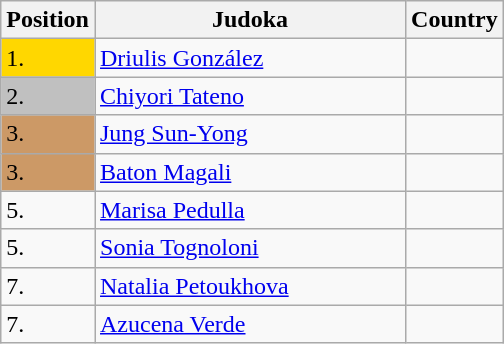<table class=wikitable>
<tr>
<th width=10>Position</th>
<th width=200>Judoka</th>
<th width=10>Country</th>
</tr>
<tr>
<td bgcolor=gold>1.</td>
<td><a href='#'>Driulis González</a></td>
<td></td>
</tr>
<tr>
<td bgcolor="silver">2.</td>
<td><a href='#'>Chiyori Tateno</a></td>
<td></td>
</tr>
<tr>
<td bgcolor="CC9966">3.</td>
<td><a href='#'>Jung Sun-Yong</a></td>
<td></td>
</tr>
<tr>
<td bgcolor="CC9966">3.</td>
<td><a href='#'>Baton Magali</a></td>
<td></td>
</tr>
<tr>
<td>5.</td>
<td><a href='#'>Marisa Pedulla</a></td>
<td></td>
</tr>
<tr>
<td>5.</td>
<td><a href='#'>Sonia Tognoloni</a></td>
<td></td>
</tr>
<tr>
<td>7.</td>
<td><a href='#'>Natalia Petoukhova</a></td>
<td></td>
</tr>
<tr>
<td>7.</td>
<td><a href='#'>Azucena Verde</a></td>
<td></td>
</tr>
</table>
